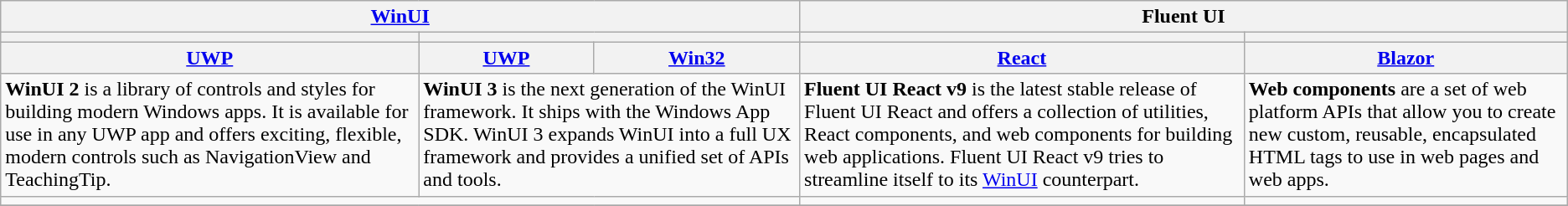<table class="wikitable">
<tr>
<th colspan="3"> <a href='#'>WinUI</a></th>
<th colspan="2"> Fluent UI</th>
</tr>
<tr>
<th></th>
<th colspan="2"></th>
<th></th>
<th></th>
</tr>
<tr>
<th><a href='#'>UWP</a></th>
<th><a href='#'>UWP</a></th>
<th><a href='#'>Win32</a></th>
<th><a href='#'>React</a></th>
<th><a href='#'>Blazor</a></th>
</tr>
<tr>
<td><strong>WinUI 2</strong> is a library of controls and styles for building modern Windows apps. It is available for use in any UWP app and offers exciting, flexible, modern controls such as NavigationView and TeachingTip.</td>
<td colspan="2"><strong>WinUI 3</strong> is the next generation of the WinUI framework. It ships with the Windows App SDK. WinUI 3 expands WinUI into a full UX framework and provides a unified set of APIs and tools.</td>
<td><strong>Fluent UI React v9</strong> is the latest stable release of Fluent UI React and offers a collection of utilities, React components, and web components for building web applications. Fluent UI React v9 tries to streamline itself to its <a href='#'>WinUI</a> counterpart.</td>
<td><strong>Web components</strong> are a set of web platform APIs that allow you to create new custom, reusable, encapsulated HTML tags to use in web pages and web apps.</td>
</tr>
<tr>
<td colspan="3"></td>
<td></td>
<td></td>
</tr>
<tr>
</tr>
</table>
